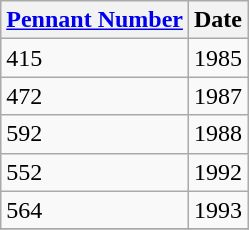<table class="wikitable" style="text-align:left">
<tr>
<th><a href='#'>Pennant Number</a></th>
<th>Date</th>
</tr>
<tr>
<td>415</td>
<td>1985</td>
</tr>
<tr>
<td>472</td>
<td>1987</td>
</tr>
<tr>
<td>592</td>
<td>1988</td>
</tr>
<tr>
<td>552</td>
<td>1992</td>
</tr>
<tr>
<td>564</td>
<td>1993</td>
</tr>
<tr>
</tr>
</table>
